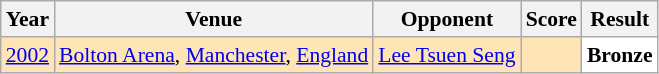<table class="sortable wikitable" style="font-size: 90%;">
<tr>
<th>Year</th>
<th>Venue</th>
<th>Opponent</th>
<th>Score</th>
<th>Result</th>
</tr>
<tr style="background:#FFE4B5">
<td align="center"><a href='#'>2002</a></td>
<td align="left"><a href='#'>Bolton Arena</a>, <a href='#'>Manchester</a>, <a href='#'>England</a></td>
<td align="left"> <a href='#'>Lee Tsuen Seng</a></td>
<td align="left"></td>
<td style="text-align:left; background:white"> <strong>Bronze</strong></td>
</tr>
</table>
